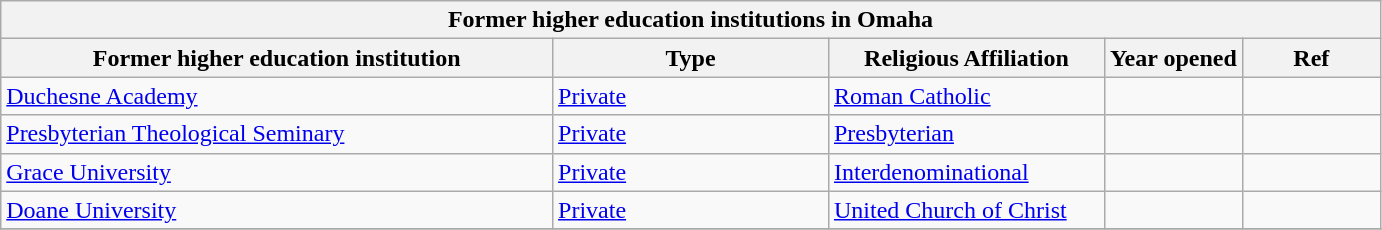<table class="wikitable">
<tr>
<th align="center" colspan="5"><strong>Former higher education institutions in Omaha</strong></th>
</tr>
<tr>
<th width="40%">Former higher education institution</th>
<th width="20%">Type</th>
<th width="20%">Religious Affiliation</th>
<th width="10%">Year opened</th>
<th width="10%">Ref</th>
</tr>
<tr>
<td><a href='#'>Duchesne Academy</a></td>
<td><a href='#'>Private</a></td>
<td><a href='#'>Roman Catholic</a></td>
<td></td>
<td></td>
</tr>
<tr>
<td><a href='#'>Presbyterian Theological Seminary</a></td>
<td><a href='#'>Private</a></td>
<td><a href='#'>Presbyterian</a></td>
<td></td>
<td></td>
</tr>
<tr>
<td><a href='#'>Grace University</a></td>
<td><a href='#'>Private</a></td>
<td><a href='#'>Interdenominational</a></td>
<td></td>
<td></td>
</tr>
<tr>
<td><a href='#'>Doane University</a></td>
<td><a href='#'>Private</a></td>
<td><a href='#'>United Church of Christ</a></td>
<td></td>
<td></td>
</tr>
<tr>
</tr>
</table>
